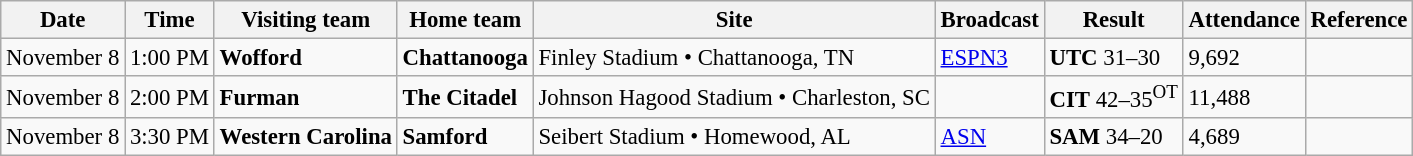<table class="wikitable" style="font-size:95%;">
<tr>
<th>Date</th>
<th>Time</th>
<th>Visiting team</th>
<th>Home team</th>
<th>Site</th>
<th>Broadcast</th>
<th>Result</th>
<th>Attendance</th>
<th class="unsortable">Reference</th>
</tr>
<tr bgcolor=>
<td>November 8</td>
<td>1:00 PM</td>
<td><strong>Wofford</strong></td>
<td><strong>Chattanooga</strong></td>
<td>Finley Stadium • Chattanooga, TN</td>
<td><a href='#'>ESPN3</a></td>
<td><strong>UTC</strong> 31–30</td>
<td>9,692</td>
<td></td>
</tr>
<tr bgcolor=>
<td>November 8</td>
<td>2:00 PM</td>
<td><strong>Furman</strong></td>
<td><strong>The Citadel</strong></td>
<td>Johnson Hagood Stadium • Charleston, SC</td>
<td></td>
<td><strong>CIT</strong> 42–35<sup>OT</sup></td>
<td>11,488</td>
<td></td>
</tr>
<tr bgcolor=>
<td>November 8</td>
<td>3:30 PM</td>
<td><strong>Western Carolina</strong></td>
<td><strong>Samford</strong></td>
<td>Seibert Stadium • Homewood, AL</td>
<td><a href='#'>ASN</a></td>
<td><strong>SAM</strong> 34–20</td>
<td>4,689</td>
<td></td>
</tr>
</table>
